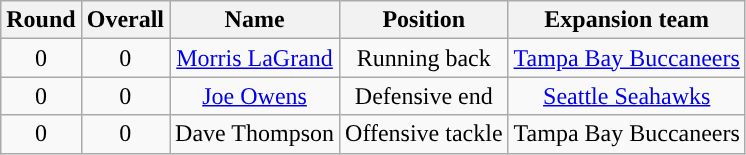<table class="wikitable" style="text-align:center">
<tr>
<th>Round</th>
<th>Overall</th>
<th>Name</th>
<th>Position</th>
<th>Expansion team</th>
</tr>
<tr>
<td>0</td>
<td>0</td>
<td><a href='#'>Morris LaGrand</a></td>
<td>Running back</td>
<td><a href='#'>Tampa Bay Buccaneers</a></td>
</tr>
<tr>
<td>0</td>
<td>0</td>
<td><a href='#'>Joe Owens</a></td>
<td>Defensive end</td>
<td><a href='#'>Seattle Seahawks</a></td>
</tr>
<tr>
<td>0</td>
<td>0</td>
<td>Dave Thompson</td>
<td>Offensive tackle</td>
<td>Tampa Bay Buccaneers</td>
</tr>
</table>
